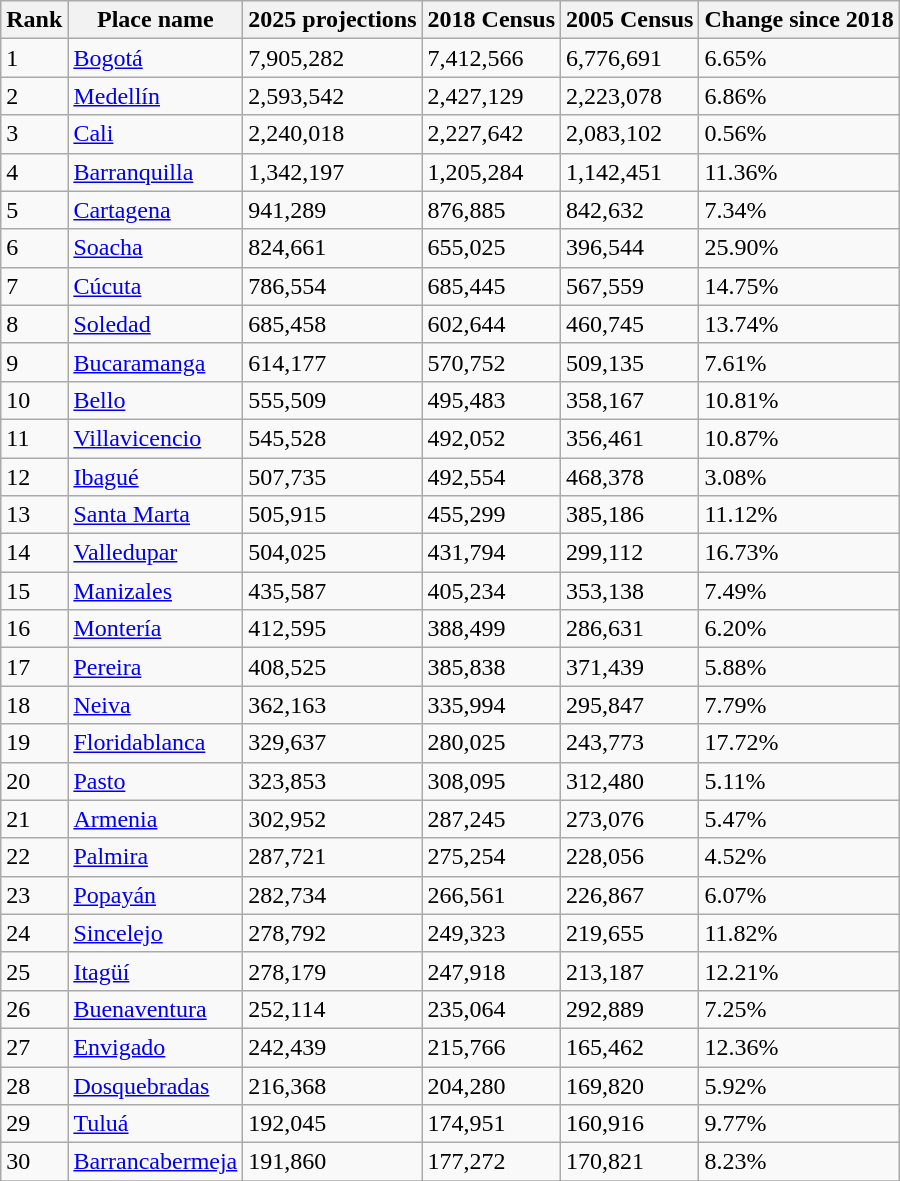<table class="wikitable sortable">
<tr>
<th>Rank</th>
<th>Place name</th>
<th>2025 projections</th>
<th>2018 Census</th>
<th>2005 Census</th>
<th>Change since 2018</th>
</tr>
<tr>
<td>1</td>
<td><a href='#'>Bogotá</a></td>
<td>7,905,282</td>
<td>7,412,566</td>
<td>6,776,691</td>
<td>6.65%</td>
</tr>
<tr>
<td>2</td>
<td><a href='#'>Medellín</a></td>
<td>2,593,542</td>
<td>2,427,129</td>
<td>2,223,078</td>
<td>6.86%</td>
</tr>
<tr>
<td>3</td>
<td><a href='#'>Cali</a></td>
<td>2,240,018</td>
<td>2,227,642</td>
<td>2,083,102</td>
<td>0.56%</td>
</tr>
<tr>
<td>4</td>
<td><a href='#'>Barranquilla</a></td>
<td>1,342,197</td>
<td>1,205,284</td>
<td>1,142,451</td>
<td>11.36%</td>
</tr>
<tr>
<td>5</td>
<td><a href='#'>Cartagena</a></td>
<td>941,289</td>
<td>876,885</td>
<td>842,632</td>
<td>7.34%</td>
</tr>
<tr>
<td>6</td>
<td><a href='#'>Soacha</a></td>
<td>824,661</td>
<td>655,025</td>
<td>396,544</td>
<td>25.90%</td>
</tr>
<tr>
<td>7</td>
<td><a href='#'>Cúcuta</a></td>
<td>786,554</td>
<td>685,445</td>
<td>567,559</td>
<td>14.75%</td>
</tr>
<tr>
<td>8</td>
<td><a href='#'>Soledad</a></td>
<td>685,458</td>
<td>602,644</td>
<td>460,745</td>
<td>13.74%</td>
</tr>
<tr>
<td>9</td>
<td><a href='#'>Bucaramanga</a></td>
<td>614,177</td>
<td>570,752</td>
<td>509,135</td>
<td>7.61%</td>
</tr>
<tr>
<td>10</td>
<td><a href='#'>Bello</a></td>
<td>555,509</td>
<td>495,483</td>
<td>358,167</td>
<td>10.81%</td>
</tr>
<tr>
<td>11</td>
<td><a href='#'>Villavicencio</a></td>
<td>545,528</td>
<td>492,052</td>
<td>356,461</td>
<td>10.87%</td>
</tr>
<tr>
<td>12</td>
<td><a href='#'>Ibagué</a></td>
<td>507,735</td>
<td>492,554</td>
<td>468,378</td>
<td>3.08%</td>
</tr>
<tr>
<td>13</td>
<td><a href='#'>Santa Marta</a></td>
<td>505,915</td>
<td>455,299</td>
<td>385,186</td>
<td>11.12%</td>
</tr>
<tr>
<td>14</td>
<td><a href='#'>Valledupar</a></td>
<td>504,025</td>
<td>431,794</td>
<td>299,112</td>
<td>16.73%</td>
</tr>
<tr>
<td>15</td>
<td><a href='#'>Manizales</a></td>
<td>435,587</td>
<td>405,234</td>
<td>353,138</td>
<td>7.49%</td>
</tr>
<tr>
<td>16</td>
<td><a href='#'>Montería</a></td>
<td>412,595</td>
<td>388,499</td>
<td>286,631</td>
<td>6.20%</td>
</tr>
<tr>
<td>17</td>
<td><a href='#'>Pereira</a></td>
<td>408,525</td>
<td>385,838</td>
<td>371,439</td>
<td>5.88%</td>
</tr>
<tr>
<td>18</td>
<td><a href='#'>Neiva</a></td>
<td>362,163</td>
<td>335,994</td>
<td>295,847</td>
<td>7.79%</td>
</tr>
<tr>
<td>19</td>
<td><a href='#'>Floridablanca</a></td>
<td>329,637</td>
<td>280,025</td>
<td>243,773</td>
<td>17.72%</td>
</tr>
<tr>
<td>20</td>
<td><a href='#'>Pasto</a></td>
<td>323,853</td>
<td>308,095</td>
<td>312,480</td>
<td>5.11%</td>
</tr>
<tr>
<td>21</td>
<td><a href='#'>Armenia</a></td>
<td>302,952</td>
<td>287,245</td>
<td>273,076</td>
<td>5.47%</td>
</tr>
<tr>
<td>22</td>
<td><a href='#'>Palmira</a></td>
<td>287,721</td>
<td>275,254</td>
<td>228,056</td>
<td>4.52%</td>
</tr>
<tr>
<td>23</td>
<td><a href='#'>Popayán</a></td>
<td>282,734</td>
<td>266,561</td>
<td>226,867</td>
<td>6.07%</td>
</tr>
<tr>
<td>24</td>
<td><a href='#'>Sincelejo</a></td>
<td>278,792</td>
<td>249,323</td>
<td>219,655</td>
<td>11.82%</td>
</tr>
<tr>
<td>25</td>
<td><a href='#'>Itagüí</a></td>
<td>278,179</td>
<td>247,918</td>
<td>213,187</td>
<td>12.21%</td>
</tr>
<tr>
<td>26</td>
<td><a href='#'>Buenaventura</a></td>
<td>252,114</td>
<td>235,064</td>
<td>292,889</td>
<td>7.25%</td>
</tr>
<tr>
<td>27</td>
<td><a href='#'>Envigado</a></td>
<td>242,439</td>
<td>215,766</td>
<td>165,462</td>
<td>12.36%</td>
</tr>
<tr>
<td>28</td>
<td><a href='#'>Dosquebradas</a></td>
<td>216,368</td>
<td>204,280</td>
<td>169,820</td>
<td>5.92%</td>
</tr>
<tr>
<td>29</td>
<td><a href='#'>Tuluá</a></td>
<td>192,045</td>
<td>174,951</td>
<td>160,916</td>
<td>9.77%</td>
</tr>
<tr>
<td>30</td>
<td><a href='#'>Barrancabermeja</a></td>
<td>191,860</td>
<td>177,272</td>
<td>170,821</td>
<td>8.23%</td>
</tr>
<tr>
</tr>
</table>
